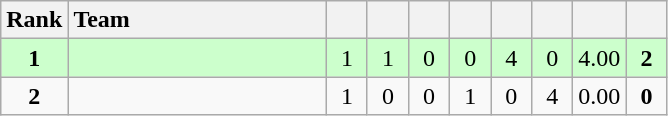<table class="wikitable" border="1" style="text-align:center;">
<tr>
<th width=30>Rank</th>
<th width=165 style="text-align:left;">Team</th>
<th width=20></th>
<th width=20></th>
<th width=20></th>
<th width=20></th>
<th width=20></th>
<th width=20></th>
<th width=20></th>
<th width=20></th>
</tr>
<tr style="background:#ccffcc;">
<td><strong>1</strong></td>
<td style="text-align:left;"></td>
<td>1</td>
<td>1</td>
<td>0</td>
<td>0</td>
<td>4</td>
<td>0</td>
<td>4.00</td>
<td><strong>2</strong></td>
</tr>
<tr>
<td><strong>2</strong></td>
<td style="text-align:left;"></td>
<td>1</td>
<td>0</td>
<td>0</td>
<td>1</td>
<td>0</td>
<td>4</td>
<td>0.00</td>
<td><strong>0</strong></td>
</tr>
</table>
